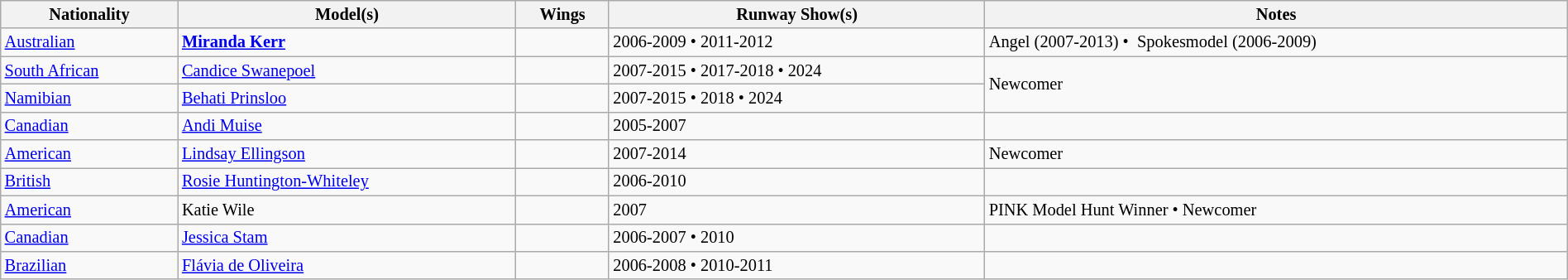<table class="sortable wikitable"  style="font-size:85%; width:100%;">
<tr>
<th style="text-align:center;">Nationality<br></th>
<th style="text-align:center;">Model(s)<br></th>
<th style="text-align:center;">Wings<br></th>
<th style="text-align:center;">Runway Show(s)<br></th>
<th style="text-align:center;">Notes</th>
</tr>
<tr>
<td> <a href='#'>Australian</a></td>
<td><strong><a href='#'>Miranda Kerr</a></strong></td>
<td></td>
<td>2006-2009 • 2011-2012</td>
<td> Angel (2007-2013) •  Spokesmodel (2006-2009)</td>
</tr>
<tr>
<td> <a href='#'>South African</a></td>
<td><a href='#'>Candice Swanepoel</a></td>
<td></td>
<td>2007-2015 • 2017-2018 • 2024</td>
<td rowspan="2">Newcomer</td>
</tr>
<tr>
<td> <a href='#'>Namibian</a></td>
<td><a href='#'>Behati Prinsloo</a></td>
<td></td>
<td>2007-2015 • 2018 • 2024</td>
</tr>
<tr>
<td> <a href='#'>Canadian</a></td>
<td><a href='#'>Andi Muise</a></td>
<td align="center"></td>
<td>2005-2007</td>
<td></td>
</tr>
<tr>
<td> <a href='#'>American</a></td>
<td><a href='#'>Lindsay Ellingson</a></td>
<td></td>
<td>2007-2014</td>
<td>Newcomer</td>
</tr>
<tr>
<td> <a href='#'>British</a></td>
<td><a href='#'>Rosie Huntington-Whiteley</a></td>
<td></td>
<td>2006-2010</td>
<td></td>
</tr>
<tr>
<td> <a href='#'>American</a></td>
<td>Katie Wile</td>
<td></td>
<td>2007</td>
<td>PINK Model Hunt Winner • Newcomer</td>
</tr>
<tr>
<td> <a href='#'>Canadian</a></td>
<td><a href='#'>Jessica Stam</a></td>
<td align="center"></td>
<td>2006-2007 • 2010</td>
<td></td>
</tr>
<tr>
<td> <a href='#'>Brazilian</a></td>
<td><a href='#'>Flávia de Oliveira</a></td>
<td></td>
<td>2006-2008 • 2010-2011</td>
<td></td>
</tr>
</table>
